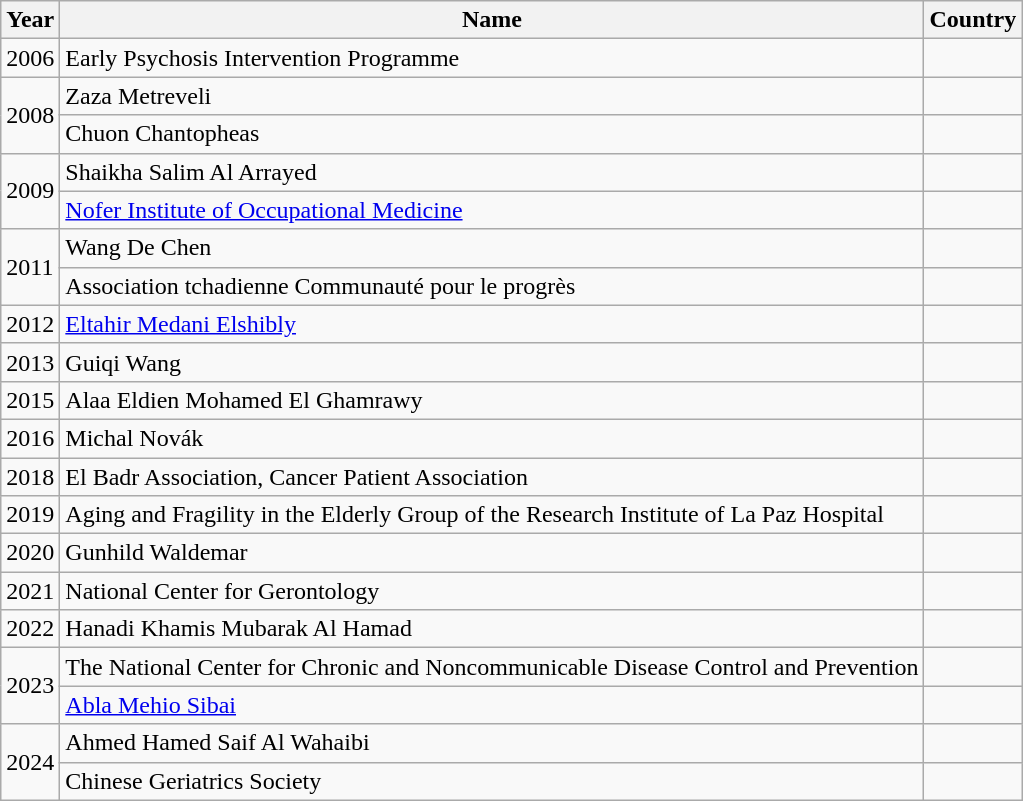<table class="wikitable plainrowheaders sortable">
<tr>
<th>Year</th>
<th>Name</th>
<th>Country</th>
</tr>
<tr>
<td>2006</td>
<td>Early Psychosis Intervention Programme</td>
<td></td>
</tr>
<tr>
<td rowspan="2">2008</td>
<td>Zaza Metreveli</td>
<td></td>
</tr>
<tr>
<td>Chuon Chantopheas</td>
<td></td>
</tr>
<tr>
<td rowspan="2">2009</td>
<td>Shaikha Salim Al Arrayed</td>
<td></td>
</tr>
<tr>
<td><a href='#'>Nofer Institute of Occupational Medicine</a></td>
<td></td>
</tr>
<tr>
<td rowspan="2">2011</td>
<td>Wang De Chen</td>
<td></td>
</tr>
<tr>
<td>Association tchadienne Communauté pour le progrès</td>
<td></td>
</tr>
<tr>
<td>2012</td>
<td><a href='#'>Eltahir Medani Elshibly</a></td>
<td></td>
</tr>
<tr>
<td>2013</td>
<td>Guiqi Wang</td>
<td></td>
</tr>
<tr>
<td>2015</td>
<td>Alaa Eldien Mohamed El Ghamrawy</td>
<td></td>
</tr>
<tr>
<td>2016</td>
<td>Michal Novák</td>
<td></td>
</tr>
<tr>
<td>2018</td>
<td>El Badr Association, Cancer Patient Association</td>
<td></td>
</tr>
<tr>
<td>2019</td>
<td>Aging and Fragility in the Elderly Group of the Research Institute of La Paz Hospital</td>
<td></td>
</tr>
<tr>
<td>2020</td>
<td>Gunhild Waldemar</td>
<td></td>
</tr>
<tr>
<td>2021</td>
<td>National Center for Gerontology</td>
<td></td>
</tr>
<tr>
<td>2022</td>
<td>Hanadi Khamis Mubarak Al Hamad</td>
<td></td>
</tr>
<tr>
<td rowspan="2">2023</td>
<td>The National Center for Chronic and Noncommunicable Disease Control and Prevention</td>
<td></td>
</tr>
<tr>
<td><a href='#'>Abla Mehio Sibai</a></td>
<td></td>
</tr>
<tr>
<td rowspan="2">2024</td>
<td>Ahmed Hamed Saif Al Wahaibi</td>
<td></td>
</tr>
<tr>
<td>Chinese Geriatrics Society</td>
<td></td>
</tr>
</table>
